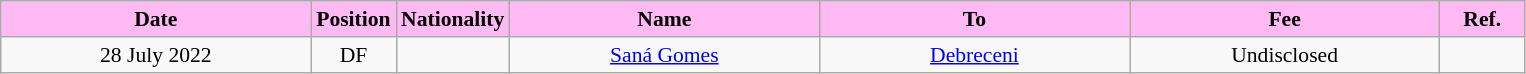<table class="wikitable"  style="text-align:center; font-size:90%; ">
<tr>
<th style="background:#FFB9F3; color:#000000; width:200px;">Date</th>
<th style="background:#FFB9F3; color:#000000; width:50px;">Position</th>
<th style="background:#FFB9F3; color:#000000; width:50px;">Nationality</th>
<th style="background:#FFB9F3; color:#000000; width:200px;">Name</th>
<th style="background:#FFB9F3; color:#000000; width:200px;">To</th>
<th style="background:#FFB9F3; color:#000000; width:200px;">Fee</th>
<th style="background:#FFB9F3; color:#000000; width:50px;">Ref.</th>
</tr>
<tr>
<td>28 July 2022</td>
<td>DF</td>
<td></td>
<td><a href='#'>Saná Gomes</a></td>
<td><a href='#'>Debreceni</a></td>
<td>Undisclosed</td>
<td></td>
</tr>
</table>
